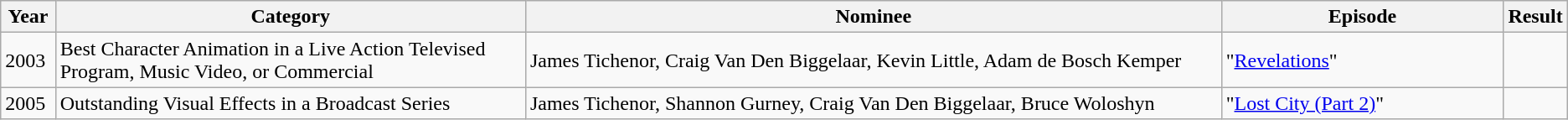<table class="wikitable">
<tr>
<th width="3.5%">Year</th>
<th width="30%">Category</th>
<th>Nominee</th>
<th width="18%">Episode</th>
<th width="3.5%">Result</th>
</tr>
<tr>
<td>2003</td>
<td>Best Character Animation in a Live Action Televised Program, Music Video, or Commercial</td>
<td>James Tichenor, Craig Van Den Biggelaar, Kevin Little, Adam de Bosch Kemper</td>
<td>"<a href='#'>Revelations</a>"</td>
<td></td>
</tr>
<tr>
<td>2005</td>
<td>Outstanding Visual Effects in a Broadcast Series</td>
<td>James Tichenor, Shannon Gurney, Craig Van Den Biggelaar, Bruce Woloshyn</td>
<td>"<a href='#'>Lost City (Part 2)</a>"</td>
<td></td>
</tr>
</table>
